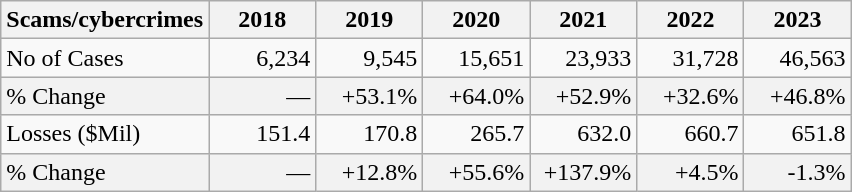<table class="wikitable">
<tr>
<th>Scams/cybercrimes</th>
<th>2018</th>
<th>2019</th>
<th>2020</th>
<th>2021</th>
<th>2022</th>
<th>2023</th>
</tr>
<tr>
<td>No of Cases</td>
<td style="text-align:right">6,234</td>
<td style="text-align:right">9,545</td>
<td style="text-align:right">15,651</td>
<td style="text-align:right">23,933</td>
<td style="text-align:right">31,728</td>
<td style="text-align:right">46,563</td>
</tr>
<tr>
<td style="background: #F2F2F2;width:8em">% Change</td>
<td style="background: #F2F2F2;width:4em;text-align:right">—</td>
<td style="background: #F2F2F2;width:4em;text-align:right">+53.1%</td>
<td style="background: #F2F2F2;width:4em;text-align:right">+64.0%</td>
<td style="background: #F2F2F2;width:4em;text-align:right">+52.9%</td>
<td style="background: #F2F2F2;width:4em;text-align:right">+32.6%</td>
<td style="background: #F2F2F2;width:4em;text-align:right">+46.8%</td>
</tr>
<tr>
<td>Losses ($Mil)</td>
<td style="text-align:right">151.4</td>
<td style="text-align:right">170.8</td>
<td style="text-align:right">265.7</td>
<td style="text-align:right">632.0</td>
<td style="text-align:right">660.7</td>
<td style="text-align:right">651.8</td>
</tr>
<tr>
<td style="background: #F2F2F2;">% Change</td>
<td style="background: #F2F2F2;text-align:right">—</td>
<td style="background: #F2F2F2;text-align:right">+12.8%</td>
<td style="background: #F2F2F2;text-align:right">+55.6%</td>
<td style="background: #F2F2F2;text-align:right">+137.9%</td>
<td style="background: #F2F2F2;text-align:right">+4.5%</td>
<td style="background: #F2F2F2;text-align:right">-1.3%</td>
</tr>
</table>
